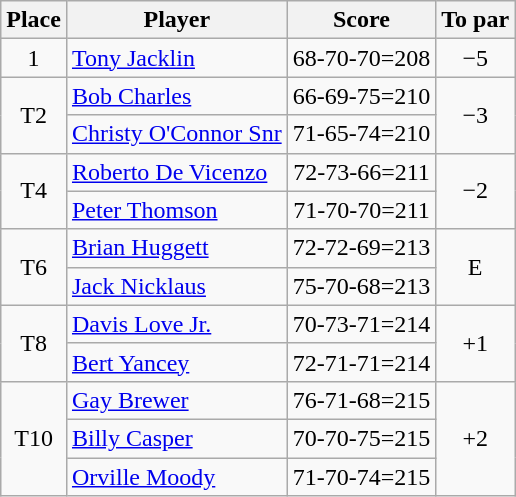<table class="wikitable">
<tr>
<th>Place</th>
<th>Player</th>
<th>Score</th>
<th>To par</th>
</tr>
<tr>
<td align=center>1</td>
<td> <a href='#'>Tony Jacklin</a></td>
<td align=center>68-70-70=208</td>
<td align=center>−5</td>
</tr>
<tr>
<td rowspan="2" align=center>T2</td>
<td> <a href='#'>Bob Charles</a></td>
<td align=center>66-69-75=210</td>
<td rowspan="2" align=center>−3</td>
</tr>
<tr>
<td> <a href='#'>Christy O'Connor Snr</a></td>
<td align=center>71-65-74=210</td>
</tr>
<tr>
<td rowspan="2" align=center>T4</td>
<td> <a href='#'>Roberto De Vicenzo</a></td>
<td align=center>72-73-66=211</td>
<td rowspan="2" align=center>−2</td>
</tr>
<tr>
<td> <a href='#'>Peter Thomson</a></td>
<td align=center>71-70-70=211</td>
</tr>
<tr>
<td rowspan="2" align=center>T6</td>
<td> <a href='#'>Brian Huggett</a></td>
<td align=center>72-72-69=213</td>
<td rowspan="2" align=center>E</td>
</tr>
<tr>
<td> <a href='#'>Jack Nicklaus</a></td>
<td align=center>75-70-68=213</td>
</tr>
<tr>
<td rowspan="2" align=center>T8</td>
<td> <a href='#'>Davis Love Jr.</a></td>
<td align=center>70-73-71=214</td>
<td rowspan="2" align=center>+1</td>
</tr>
<tr>
<td> <a href='#'>Bert Yancey</a></td>
<td align=center>72-71-71=214</td>
</tr>
<tr>
<td rowspan="3" align=center>T10</td>
<td> <a href='#'>Gay Brewer</a></td>
<td align=center>76-71-68=215</td>
<td rowspan="3" align=center>+2</td>
</tr>
<tr>
<td> <a href='#'>Billy Casper</a></td>
<td align=center>70-70-75=215</td>
</tr>
<tr>
<td> <a href='#'>Orville Moody</a></td>
<td align=center>71-70-74=215</td>
</tr>
</table>
